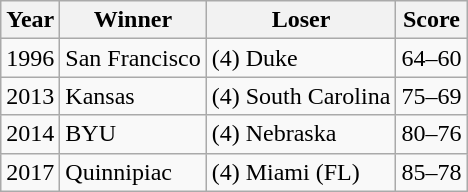<table class="wikitable">
<tr>
<th>Year</th>
<th>Winner</th>
<th>Loser</th>
<th>Score</th>
</tr>
<tr --->
<td>1996</td>
<td>San Francisco</td>
<td>(4) Duke</td>
<td>64–60</td>
</tr>
<tr --->
<td>2013</td>
<td>Kansas</td>
<td>(4) South Carolina</td>
<td>75–69</td>
</tr>
<tr --->
<td>2014</td>
<td>BYU</td>
<td>(4) Nebraska</td>
<td>80–76</td>
</tr>
<tr --->
<td>2017</td>
<td>Quinnipiac</td>
<td>(4) Miami (FL)</td>
<td>85–78</td>
</tr>
</table>
